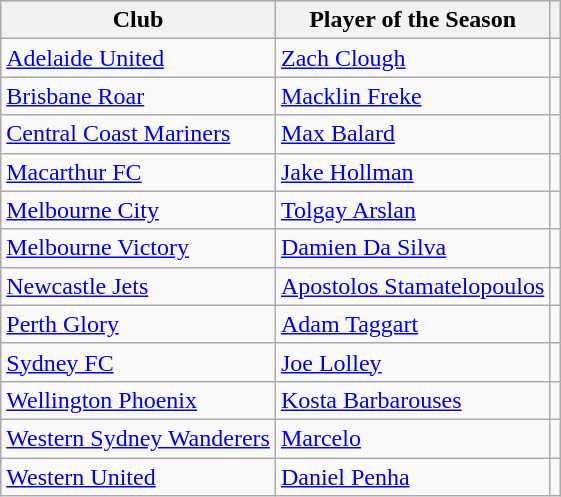<table class=wikitable>
<tr>
<th>Club</th>
<th>Player of the Season</th>
<th></th>
</tr>
<tr>
<td><a href='#'>Adelaide United</a></td>
<td> <a href='#'>Zach Clough</a></td>
<td align=center></td>
</tr>
<tr>
<td><a href='#'>Brisbane Roar</a></td>
<td> <a href='#'>Macklin Freke</a></td>
<td align=center></td>
</tr>
<tr>
<td><a href='#'>Central Coast Mariners</a></td>
<td> <a href='#'>Max Balard</a></td>
<td align=center></td>
</tr>
<tr>
<td><a href='#'>Macarthur FC</a></td>
<td> <a href='#'>Jake Hollman</a></td>
<td align=center></td>
</tr>
<tr>
<td><a href='#'>Melbourne City</a></td>
<td> <a href='#'>Tolgay Arslan</a></td>
<td align=center></td>
</tr>
<tr>
<td><a href='#'>Melbourne Victory</a></td>
<td> <a href='#'>Damien Da Silva</a></td>
<td align=center></td>
</tr>
<tr>
<td><a href='#'>Newcastle Jets</a></td>
<td> <a href='#'>Apostolos Stamatelopoulos</a></td>
<td align=center></td>
</tr>
<tr>
<td><a href='#'>Perth Glory</a></td>
<td> <a href='#'>Adam Taggart</a></td>
<td align=center></td>
</tr>
<tr>
<td><a href='#'>Sydney FC</a></td>
<td> <a href='#'>Joe Lolley</a></td>
<td align=center></td>
</tr>
<tr>
<td><a href='#'>Wellington Phoenix</a></td>
<td> <a href='#'>Kosta Barbarouses</a></td>
<td align=center></td>
</tr>
<tr>
<td><a href='#'>Western Sydney Wanderers</a></td>
<td> <a href='#'>Marcelo</a></td>
<td align=center></td>
</tr>
<tr>
<td><a href='#'>Western United</a></td>
<td> <a href='#'>Daniel Penha</a></td>
<td align=center></td>
</tr>
</table>
